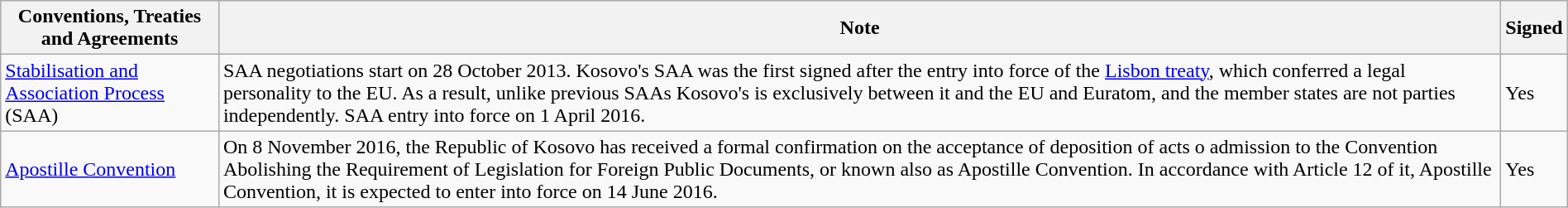<table class="wikitable" style="margin:auto;">
<tr>
<th>Conventions, Treaties and Agreements</th>
<th>Note</th>
<th>Signed</th>
</tr>
<tr>
<td><a href='#'>Stabilisation and Association Process</a> (SAA)</td>
<td>SAA negotiations start on 28 October 2013. Kosovo's SAA was the first signed after the entry into force of the <a href='#'>Lisbon treaty</a>, which conferred a legal personality to the EU. As a result, unlike previous SAAs Kosovo's is exclusively between it and the EU and Euratom, and the member states are not parties independently. SAA entry into force on 1 April 2016.</td>
<td>Yes</td>
</tr>
<tr>
<td><a href='#'>Apostille Convention</a></td>
<td>On 8 November 2016, the Republic of Kosovo has received a formal confirmation on the acceptance of deposition of acts o admission to the Convention Abolishing the Requirement of Legislation for Foreign Public Documents, or known also as Apostille Convention. In accordance with Article 12 of it, Apostille Convention, it is expected to enter into force on 14 June 2016.</td>
<td>Yes</td>
</tr>
</table>
